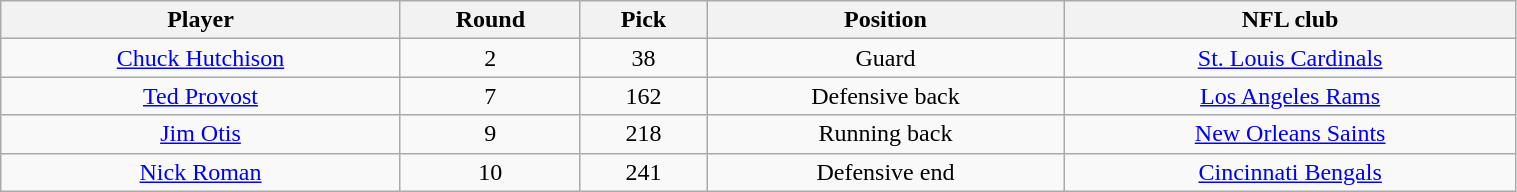<table class="wikitable" width="80%">
<tr>
<th>Player</th>
<th>Round</th>
<th>Pick</th>
<th>Position</th>
<th>NFL club</th>
</tr>
<tr align="center" bgcolor="">
<td><a href='#'>Chuck Hutchison</a></td>
<td>2</td>
<td>38</td>
<td>Guard</td>
<td><a href='#'>St. Louis Cardinals</a></td>
</tr>
<tr align="center" bgcolor="">
<td><a href='#'>Ted Provost</a></td>
<td>7</td>
<td>162</td>
<td>Defensive back</td>
<td><a href='#'>Los Angeles Rams</a></td>
</tr>
<tr align="center" bgcolor="">
<td><a href='#'>Jim Otis</a></td>
<td>9</td>
<td>218</td>
<td>Running back</td>
<td><a href='#'>New Orleans Saints</a></td>
</tr>
<tr align="center" bgcolor="">
<td><a href='#'>Nick Roman</a></td>
<td>10</td>
<td>241</td>
<td>Defensive end</td>
<td><a href='#'>Cincinnati Bengals</a></td>
</tr>
</table>
